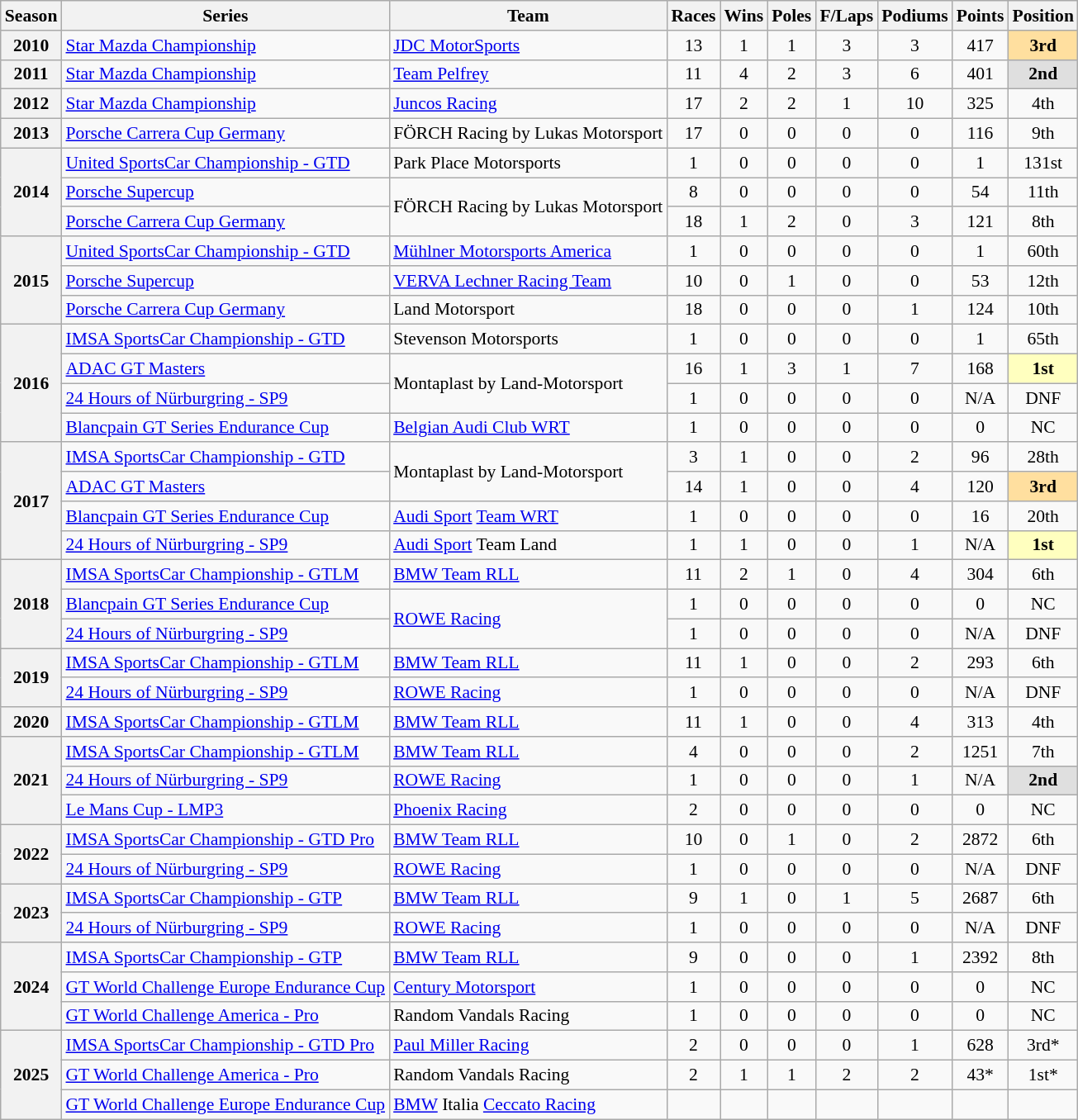<table class="wikitable" style="font-size: 90%; text-align:center">
<tr>
<th>Season</th>
<th>Series</th>
<th>Team</th>
<th>Races</th>
<th>Wins</th>
<th>Poles</th>
<th>F/Laps</th>
<th>Podiums</th>
<th>Points</th>
<th>Position</th>
</tr>
<tr>
<th>2010</th>
<td align=left><a href='#'>Star Mazda Championship</a></td>
<td align=left><a href='#'>JDC MotorSports</a></td>
<td>13</td>
<td>1</td>
<td>1</td>
<td>3</td>
<td>3</td>
<td>417</td>
<td style="background:#FFDF9F;"><strong>3rd</strong></td>
</tr>
<tr>
<th>2011</th>
<td align=left><a href='#'>Star Mazda Championship</a></td>
<td align=left><a href='#'>Team Pelfrey</a></td>
<td>11</td>
<td>4</td>
<td>2</td>
<td>3</td>
<td>6</td>
<td>401</td>
<td style="background:#DFDFDF;"><strong>2nd</strong></td>
</tr>
<tr>
<th>2012</th>
<td align=left><a href='#'>Star Mazda Championship</a></td>
<td align=left><a href='#'>Juncos Racing</a></td>
<td>17</td>
<td>2</td>
<td>2</td>
<td>1</td>
<td>10</td>
<td>325</td>
<td>4th</td>
</tr>
<tr>
<th>2013</th>
<td align=left><a href='#'>Porsche Carrera Cup Germany</a></td>
<td align=left>FÖRCH Racing by Lukas Motorsport</td>
<td>17</td>
<td>0</td>
<td>0</td>
<td>0</td>
<td>0</td>
<td>116</td>
<td>9th</td>
</tr>
<tr>
<th rowspan="3">2014</th>
<td align=left><a href='#'>United SportsCar Championship - GTD</a></td>
<td align=left>Park Place Motorsports</td>
<td>1</td>
<td>0</td>
<td>0</td>
<td>0</td>
<td>0</td>
<td>1</td>
<td>131st</td>
</tr>
<tr>
<td align=left><a href='#'>Porsche Supercup</a></td>
<td rowspan="2" align=left>FÖRCH Racing by Lukas Motorsport</td>
<td>8</td>
<td>0</td>
<td>0</td>
<td>0</td>
<td>0</td>
<td>54</td>
<td>11th</td>
</tr>
<tr>
<td align=left><a href='#'>Porsche Carrera Cup Germany</a></td>
<td>18</td>
<td>1</td>
<td>2</td>
<td>0</td>
<td>3</td>
<td>121</td>
<td>8th</td>
</tr>
<tr>
<th rowspan="3">2015</th>
<td align=left><a href='#'>United SportsCar Championship - GTD</a></td>
<td align=left><a href='#'>Mühlner Motorsports America</a></td>
<td>1</td>
<td>0</td>
<td>0</td>
<td>0</td>
<td>0</td>
<td>1</td>
<td>60th</td>
</tr>
<tr>
<td align=left><a href='#'>Porsche Supercup</a></td>
<td align=left><a href='#'>VERVA Lechner Racing Team</a></td>
<td>10</td>
<td>0</td>
<td>1</td>
<td>0</td>
<td>0</td>
<td>53</td>
<td>12th</td>
</tr>
<tr>
<td align=left><a href='#'>Porsche Carrera Cup Germany</a></td>
<td align=left>Land Motorsport</td>
<td>18</td>
<td>0</td>
<td>0</td>
<td>0</td>
<td>1</td>
<td>124</td>
<td>10th</td>
</tr>
<tr>
<th rowspan="4">2016</th>
<td align=left><a href='#'>IMSA SportsCar Championship - GTD</a></td>
<td align=left>Stevenson Motorsports</td>
<td>1</td>
<td>0</td>
<td>0</td>
<td>0</td>
<td>0</td>
<td>1</td>
<td>65th</td>
</tr>
<tr>
<td align=left><a href='#'>ADAC GT Masters</a></td>
<td rowspan="2" align=left>Montaplast by Land-Motorsport</td>
<td>16</td>
<td>1</td>
<td>3</td>
<td>1</td>
<td>7</td>
<td>168</td>
<td style="background:#FFFFBF;"><strong>1st</strong></td>
</tr>
<tr>
<td align=left><a href='#'>24 Hours of Nürburgring - SP9</a></td>
<td>1</td>
<td>0</td>
<td>0</td>
<td>0</td>
<td>0</td>
<td>N/A</td>
<td>DNF</td>
</tr>
<tr>
<td align=left><a href='#'>Blancpain GT Series Endurance Cup</a></td>
<td align=left><a href='#'>Belgian Audi Club WRT</a></td>
<td>1</td>
<td>0</td>
<td>0</td>
<td>0</td>
<td>0</td>
<td>0</td>
<td>NC</td>
</tr>
<tr>
<th rowspan="4">2017</th>
<td align=left><a href='#'>IMSA SportsCar Championship - GTD</a></td>
<td rowspan="2" align=left>Montaplast by Land-Motorsport</td>
<td>3</td>
<td>1</td>
<td>0</td>
<td>0</td>
<td>2</td>
<td>96</td>
<td>28th</td>
</tr>
<tr>
<td align=left><a href='#'>ADAC GT Masters</a></td>
<td>14</td>
<td>1</td>
<td>0</td>
<td>0</td>
<td>4</td>
<td>120</td>
<td style="background:#FFDF9F;"><strong>3rd</strong></td>
</tr>
<tr>
<td align=left><a href='#'>Blancpain GT Series Endurance Cup</a></td>
<td align=left><a href='#'>Audi Sport</a> <a href='#'>Team WRT</a></td>
<td>1</td>
<td>0</td>
<td>0</td>
<td>0</td>
<td>0</td>
<td>16</td>
<td>20th</td>
</tr>
<tr>
<td align=left><a href='#'>24 Hours of Nürburgring - SP9</a></td>
<td align=left><a href='#'>Audi Sport</a> Team Land</td>
<td>1</td>
<td>1</td>
<td>0</td>
<td>0</td>
<td>1</td>
<td>N/A</td>
<td style="background:#FFFFBF;"><strong>1st</strong></td>
</tr>
<tr>
<th rowspan="3">2018</th>
<td align=left><a href='#'>IMSA SportsCar Championship - GTLM</a></td>
<td align=left><a href='#'>BMW Team RLL</a></td>
<td>11</td>
<td>2</td>
<td>1</td>
<td>0</td>
<td>4</td>
<td>304</td>
<td>6th</td>
</tr>
<tr>
<td align=left><a href='#'>Blancpain GT Series Endurance Cup</a></td>
<td rowspan="2" align=left><a href='#'>ROWE Racing</a></td>
<td>1</td>
<td>0</td>
<td>0</td>
<td>0</td>
<td>0</td>
<td>0</td>
<td>NC</td>
</tr>
<tr>
<td align=left><a href='#'>24 Hours of Nürburgring - SP9</a></td>
<td>1</td>
<td>0</td>
<td>0</td>
<td>0</td>
<td>0</td>
<td>N/A</td>
<td>DNF</td>
</tr>
<tr>
<th rowspan="2">2019</th>
<td align=left><a href='#'>IMSA SportsCar Championship - GTLM</a></td>
<td align=left><a href='#'>BMW Team RLL</a></td>
<td>11</td>
<td>1</td>
<td>0</td>
<td>0</td>
<td>2</td>
<td>293</td>
<td>6th</td>
</tr>
<tr>
<td align=left><a href='#'>24 Hours of Nürburgring - SP9</a></td>
<td align=left><a href='#'>ROWE Racing</a></td>
<td>1</td>
<td>0</td>
<td>0</td>
<td>0</td>
<td>0</td>
<td>N/A</td>
<td>DNF</td>
</tr>
<tr>
<th>2020</th>
<td align=left><a href='#'>IMSA SportsCar Championship - GTLM</a></td>
<td align=left><a href='#'>BMW Team RLL</a></td>
<td>11</td>
<td>1</td>
<td>0</td>
<td>0</td>
<td>4</td>
<td>313</td>
<td>4th</td>
</tr>
<tr>
<th rowspan="3">2021</th>
<td align=left><a href='#'>IMSA SportsCar Championship - GTLM</a></td>
<td align=left><a href='#'>BMW Team RLL</a></td>
<td>4</td>
<td>0</td>
<td>0</td>
<td>0</td>
<td>2</td>
<td>1251</td>
<td>7th</td>
</tr>
<tr>
<td align=left><a href='#'>24 Hours of Nürburgring - SP9</a></td>
<td align=left><a href='#'>ROWE Racing</a></td>
<td>1</td>
<td>0</td>
<td>0</td>
<td>0</td>
<td>1</td>
<td>N/A</td>
<td style="background:#DFDFDF;"><strong>2nd</strong></td>
</tr>
<tr>
<td align=left><a href='#'>Le Mans Cup - LMP3</a></td>
<td align=left><a href='#'>Phoenix Racing</a></td>
<td>2</td>
<td>0</td>
<td>0</td>
<td>0</td>
<td>0</td>
<td>0</td>
<td>NC</td>
</tr>
<tr>
<th rowspan="2">2022</th>
<td align=left><a href='#'>IMSA SportsCar Championship - GTD Pro</a></td>
<td align=left><a href='#'>BMW Team RLL</a></td>
<td>10</td>
<td>0</td>
<td>1</td>
<td>0</td>
<td>2</td>
<td>2872</td>
<td>6th</td>
</tr>
<tr>
<td align=left><a href='#'>24 Hours of Nürburgring - SP9</a></td>
<td align=left><a href='#'>ROWE Racing</a></td>
<td>1</td>
<td>0</td>
<td>0</td>
<td>0</td>
<td>0</td>
<td>N/A</td>
<td>DNF</td>
</tr>
<tr>
<th rowspan="2">2023</th>
<td align=left><a href='#'>IMSA SportsCar Championship - GTP</a></td>
<td align=left><a href='#'>BMW Team RLL</a></td>
<td>9</td>
<td>1</td>
<td>0</td>
<td>1</td>
<td>5</td>
<td>2687</td>
<td>6th</td>
</tr>
<tr>
<td align=left><a href='#'>24 Hours of Nürburgring - SP9</a></td>
<td align=left><a href='#'>ROWE Racing</a></td>
<td>1</td>
<td>0</td>
<td>0</td>
<td>0</td>
<td>0</td>
<td>N/A</td>
<td>DNF</td>
</tr>
<tr>
<th rowspan="3">2024</th>
<td align=left><a href='#'>IMSA SportsCar Championship - GTP</a></td>
<td align=left><a href='#'>BMW Team RLL</a></td>
<td>9</td>
<td>0</td>
<td>0</td>
<td>0</td>
<td>1</td>
<td>2392</td>
<td>8th</td>
</tr>
<tr>
<td align=left><a href='#'>GT World Challenge Europe Endurance Cup</a></td>
<td align=left><a href='#'>Century Motorsport</a></td>
<td>1</td>
<td>0</td>
<td>0</td>
<td>0</td>
<td>0</td>
<td>0</td>
<td>NC</td>
</tr>
<tr>
<td align=left><a href='#'>GT World Challenge America - Pro</a></td>
<td align=left>Random Vandals Racing</td>
<td>1</td>
<td>0</td>
<td>0</td>
<td>0</td>
<td>0</td>
<td>0</td>
<td>NC</td>
</tr>
<tr>
<th rowspan="3">2025</th>
<td align=left><a href='#'>IMSA SportsCar Championship - GTD Pro</a></td>
<td align=left><a href='#'>Paul Miller Racing</a></td>
<td>2</td>
<td>0</td>
<td>0</td>
<td>0</td>
<td>1</td>
<td>628</td>
<td>3rd*</td>
</tr>
<tr>
<td align=left><a href='#'>GT World Challenge America - Pro</a></td>
<td align=left>Random Vandals Racing</td>
<td>2</td>
<td>1</td>
<td>1</td>
<td>2</td>
<td>2</td>
<td>43*</td>
<td>1st*</td>
</tr>
<tr>
<td align="left"><a href='#'>GT World Challenge Europe Endurance Cup</a></td>
<td align="left"><a href='#'>BMW</a> Italia <a href='#'>Ceccato Racing</a></td>
<td></td>
<td></td>
<td></td>
<td></td>
<td></td>
<td></td>
<td></td>
</tr>
</table>
